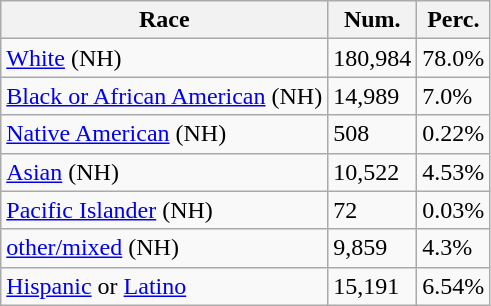<table class="wikitable">
<tr>
<th>Race</th>
<th>Num.</th>
<th>Perc.</th>
</tr>
<tr>
<td><a href='#'>White</a> (NH)</td>
<td>180,984</td>
<td>78.0%</td>
</tr>
<tr>
<td><a href='#'>Black or African American</a> (NH)</td>
<td>14,989</td>
<td>7.0%</td>
</tr>
<tr>
<td><a href='#'>Native American</a> (NH)</td>
<td>508</td>
<td>0.22%</td>
</tr>
<tr>
<td><a href='#'>Asian</a> (NH)</td>
<td>10,522</td>
<td>4.53%</td>
</tr>
<tr>
<td><a href='#'>Pacific Islander</a> (NH)</td>
<td>72</td>
<td>0.03%</td>
</tr>
<tr>
<td><a href='#'>other/mixed</a> (NH)</td>
<td>9,859</td>
<td>4.3%</td>
</tr>
<tr>
<td><a href='#'>Hispanic</a> or <a href='#'>Latino</a></td>
<td>15,191</td>
<td>6.54%</td>
</tr>
</table>
